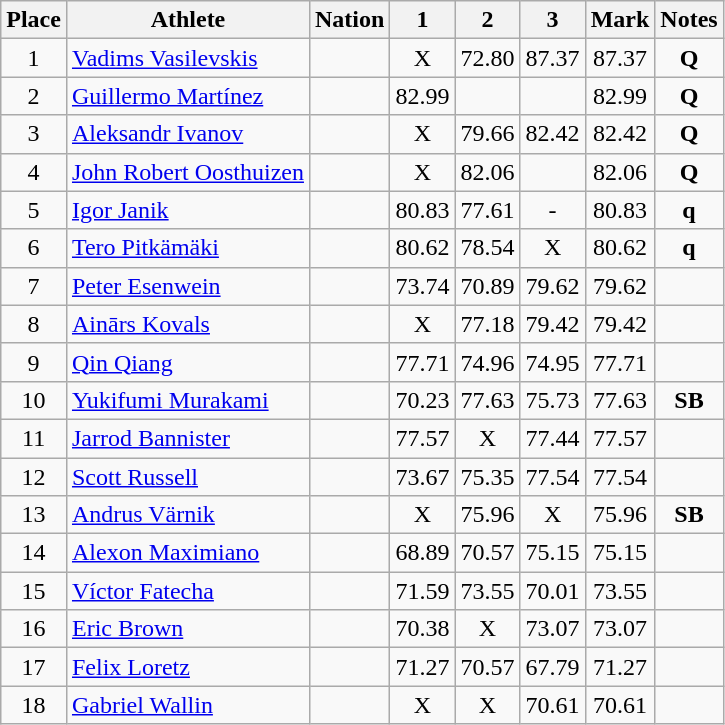<table class="wikitable sortable" style="text-align:center">
<tr>
<th>Place</th>
<th>Athlete</th>
<th>Nation</th>
<th>1</th>
<th>2</th>
<th>3</th>
<th>Mark</th>
<th>Notes</th>
</tr>
<tr>
<td>1</td>
<td style="text-align:left"><a href='#'>Vadims Vasilevskis</a></td>
<td align=left></td>
<td>X</td>
<td>72.80</td>
<td>87.37</td>
<td>87.37</td>
<td><strong>Q</strong></td>
</tr>
<tr>
<td>2</td>
<td style="text-align:left"><a href='#'>Guillermo Martínez</a></td>
<td align=left></td>
<td>82.99</td>
<td></td>
<td></td>
<td>82.99</td>
<td><strong>Q</strong></td>
</tr>
<tr>
<td>3</td>
<td style="text-align:left"><a href='#'>Aleksandr Ivanov</a></td>
<td align=left></td>
<td>X</td>
<td>79.66</td>
<td>82.42</td>
<td>82.42</td>
<td><strong>Q</strong></td>
</tr>
<tr>
<td>4</td>
<td style="text-align:left"><a href='#'>John Robert Oosthuizen</a></td>
<td align=left></td>
<td>X</td>
<td>82.06</td>
<td></td>
<td>82.06</td>
<td><strong>Q</strong></td>
</tr>
<tr>
<td>5</td>
<td style="text-align:left"><a href='#'>Igor Janik</a></td>
<td align=left></td>
<td>80.83</td>
<td>77.61</td>
<td>-</td>
<td>80.83</td>
<td><strong>q</strong></td>
</tr>
<tr>
<td>6</td>
<td style="text-align:left"><a href='#'>Tero Pitkämäki</a></td>
<td align=left></td>
<td>80.62</td>
<td>78.54</td>
<td>X</td>
<td>80.62</td>
<td><strong>q</strong></td>
</tr>
<tr>
<td>7</td>
<td style="text-align:left"><a href='#'>Peter Esenwein</a></td>
<td align=left></td>
<td>73.74</td>
<td>70.89</td>
<td>79.62</td>
<td>79.62</td>
<td> </td>
</tr>
<tr>
<td>8</td>
<td style="text-align:left"><a href='#'>Ainārs Kovals</a></td>
<td align=left></td>
<td>X</td>
<td>77.18</td>
<td>79.42</td>
<td>79.42</td>
<td> </td>
</tr>
<tr>
<td>9</td>
<td style="text-align:left"><a href='#'>Qin Qiang</a></td>
<td align=left></td>
<td>77.71</td>
<td>74.96</td>
<td>74.95</td>
<td>77.71</td>
<td> </td>
</tr>
<tr>
<td>10</td>
<td style="text-align:left"><a href='#'>Yukifumi Murakami</a></td>
<td align=left></td>
<td>70.23</td>
<td>77.63</td>
<td>75.73</td>
<td>77.63</td>
<td><strong>SB</strong></td>
</tr>
<tr>
<td>11</td>
<td style="text-align:left"><a href='#'>Jarrod Bannister</a></td>
<td align=left></td>
<td>77.57</td>
<td>X</td>
<td>77.44</td>
<td>77.57</td>
<td> </td>
</tr>
<tr>
<td>12</td>
<td style="text-align:left"><a href='#'>Scott Russell</a></td>
<td align=left></td>
<td>73.67</td>
<td>75.35</td>
<td>77.54</td>
<td>77.54</td>
<td> </td>
</tr>
<tr>
<td>13</td>
<td style="text-align:left"><a href='#'>Andrus Värnik</a></td>
<td align=left></td>
<td>X</td>
<td>75.96</td>
<td>X</td>
<td>75.96</td>
<td><strong>SB</strong></td>
</tr>
<tr>
<td>14</td>
<td style="text-align:left"><a href='#'>Alexon Maximiano</a></td>
<td align=left></td>
<td>68.89</td>
<td>70.57</td>
<td>75.15</td>
<td>75.15</td>
<td> </td>
</tr>
<tr>
<td>15</td>
<td style="text-align:left"><a href='#'>Víctor Fatecha</a></td>
<td align=left></td>
<td>71.59</td>
<td>73.55</td>
<td>70.01</td>
<td>73.55</td>
<td> </td>
</tr>
<tr>
<td>16</td>
<td style="text-align:left"><a href='#'>Eric Brown</a></td>
<td align=left></td>
<td>70.38</td>
<td>X</td>
<td>73.07</td>
<td>73.07</td>
<td> </td>
</tr>
<tr>
<td>17</td>
<td style="text-align:left"><a href='#'>Felix Loretz</a></td>
<td align=left></td>
<td>71.27</td>
<td>70.57</td>
<td>67.79</td>
<td>71.27</td>
<td> </td>
</tr>
<tr>
<td>18</td>
<td style="text-align:left"><a href='#'>Gabriel Wallin</a></td>
<td align=left></td>
<td>X</td>
<td>X</td>
<td>70.61</td>
<td>70.61</td>
<td> </td>
</tr>
</table>
